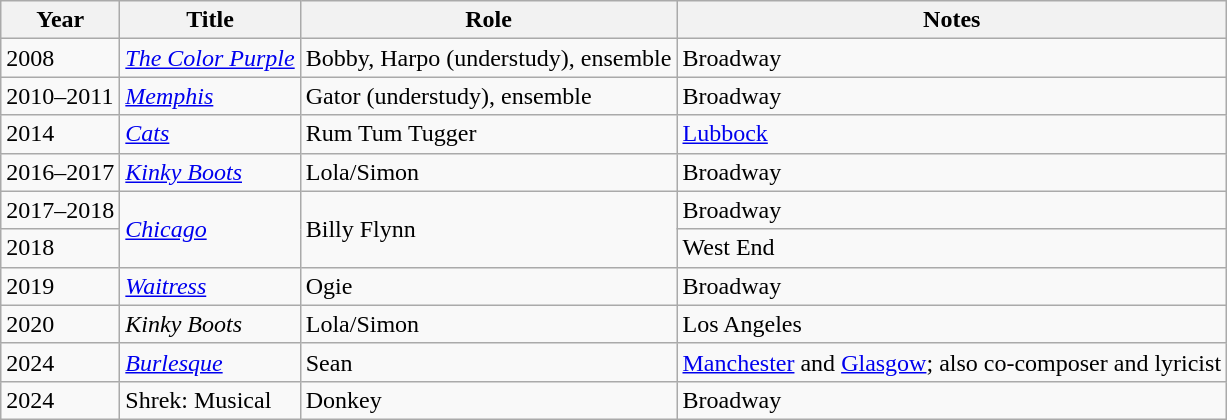<table class="wikitable sortable">
<tr>
<th>Year</th>
<th>Title</th>
<th>Role</th>
<th class="unsortable">Notes</th>
</tr>
<tr>
<td>2008</td>
<td><em><a href='#'>The Color Purple</a></em></td>
<td>Bobby, Harpo (understudy), ensemble</td>
<td>Broadway</td>
</tr>
<tr>
<td>2010–2011</td>
<td><em><a href='#'>Memphis</a></em></td>
<td>Gator (understudy), ensemble</td>
<td>Broadway</td>
</tr>
<tr>
<td>2014</td>
<td><em><a href='#'>Cats</a></em></td>
<td>Rum Tum Tugger</td>
<td><a href='#'>Lubbock</a></td>
</tr>
<tr>
<td>2016–2017</td>
<td><em><a href='#'>Kinky Boots</a></em></td>
<td>Lola/Simon</td>
<td>Broadway</td>
</tr>
<tr>
<td>2017–2018</td>
<td rowspan="2"><em><a href='#'>Chicago</a></em></td>
<td rowspan="2">Billy Flynn</td>
<td>Broadway</td>
</tr>
<tr>
<td>2018</td>
<td>West End</td>
</tr>
<tr>
<td>2019</td>
<td><em><a href='#'>Waitress</a></em></td>
<td>Ogie</td>
<td>Broadway</td>
</tr>
<tr>
<td>2020</td>
<td><em>Kinky Boots</em></td>
<td>Lola/Simon</td>
<td>Los Angeles</td>
</tr>
<tr>
<td>2024</td>
<td><em><a href='#'>Burlesque</a></em></td>
<td>Sean</td>
<td><a href='#'>Manchester</a> and <a href='#'>Glasgow</a>; also co-composer and lyricist</td>
</tr>
<tr>
<td>2024</td>
<td>Shrek: Musical</td>
<td>Donkey</td>
<td>Broadway</td>
</tr>
</table>
